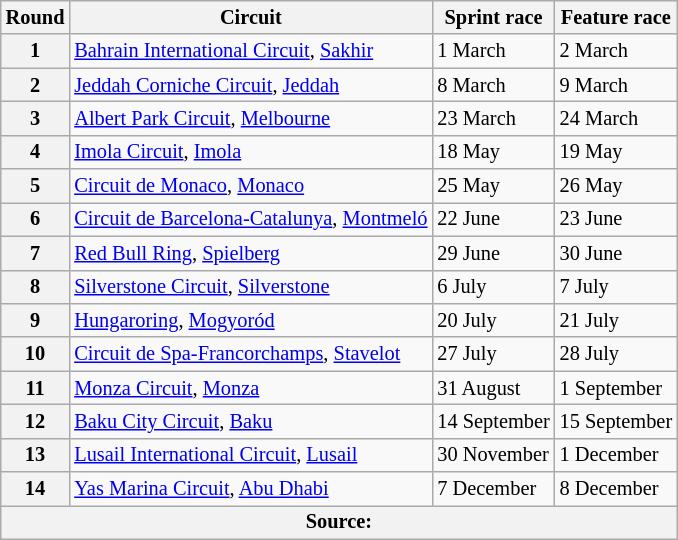<table class=wikitable style="font-size:85%;">
<tr>
<th>Round</th>
<th>Circuit</th>
<th nowrap>Sprint race</th>
<th nowrap>Feature race</th>
</tr>
<tr>
<th>1</th>
<td nowrap=""> <a href='#'>Bahrain International Circuit</a>, <a href='#'>Sakhir</a></td>
<td>1 March</td>
<td>2 March</td>
</tr>
<tr>
<th>2</th>
<td nowrap=""> <a href='#'>Jeddah Corniche Circuit</a>, <a href='#'>Jeddah</a></td>
<td>8 March</td>
<td>9 March</td>
</tr>
<tr>
<th>3</th>
<td nowrap=""> <a href='#'>Albert Park Circuit</a>, <a href='#'>Melbourne</a></td>
<td>23 March</td>
<td>24 March</td>
</tr>
<tr>
<th>4</th>
<td nowrap=""> <a href='#'>Imola Circuit</a>, <a href='#'>Imola</a></td>
<td>18 May</td>
<td>19 May</td>
</tr>
<tr>
<th>5</th>
<td nowrap=""> <a href='#'>Circuit de Monaco</a>, <a href='#'>Monaco</a></td>
<td>25 May</td>
<td>26 May</td>
</tr>
<tr>
<th>6</th>
<td nowrap=""> <a href='#'>Circuit de Barcelona-Catalunya</a>, <a href='#'>Montmeló</a></td>
<td>22 June</td>
<td>23 June</td>
</tr>
<tr>
<th>7</th>
<td nowrap=""> <a href='#'>Red Bull Ring</a>, <a href='#'>Spielberg</a></td>
<td>29 June</td>
<td>30 June</td>
</tr>
<tr>
<th>8</th>
<td nowrap=""> <a href='#'>Silverstone Circuit</a>, <a href='#'>Silverstone</a></td>
<td>6 July</td>
<td>7 July</td>
</tr>
<tr>
<th>9</th>
<td nowrap=""> <a href='#'>Hungaroring</a>, <a href='#'>Mogyoród</a></td>
<td>20 July</td>
<td>21 July</td>
</tr>
<tr>
<th>10</th>
<td nowrap=""> <a href='#'>Circuit de Spa-Francorchamps</a>, <a href='#'>Stavelot</a></td>
<td>27 July</td>
<td>28 July</td>
</tr>
<tr>
<th>11</th>
<td nowrap=""> <a href='#'>Monza Circuit</a>, <a href='#'>Monza</a></td>
<td>31 August</td>
<td>1 September</td>
</tr>
<tr>
<th>12</th>
<td nowrap=""> <a href='#'>Baku City Circuit</a>, <a href='#'>Baku</a></td>
<td nowrap>14 September</td>
<td nowrap>15 September</td>
</tr>
<tr>
<th>13</th>
<td nowrap=""> <a href='#'>Lusail International Circuit</a>, <a href='#'>Lusail</a></td>
<td>30 November</td>
<td>1 December</td>
</tr>
<tr>
<th>14</th>
<td nowrap=""> <a href='#'>Yas Marina Circuit</a>, <a href='#'>Abu Dhabi</a></td>
<td>7 December</td>
<td>8 December</td>
</tr>
<tr>
<th colspan="4">Source:</th>
</tr>
</table>
